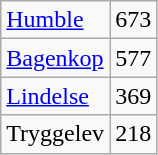<table class="wikitable" style="float:left; margin-right:1em">
<tr>
<td><a href='#'>Humble</a></td>
<td align="center">673</td>
</tr>
<tr>
<td><a href='#'>Bagenkop</a></td>
<td align="center">577</td>
</tr>
<tr>
<td><a href='#'>Lindelse</a></td>
<td align="center">369</td>
</tr>
<tr>
<td>Tryggelev</td>
<td align="center">218</td>
</tr>
</table>
